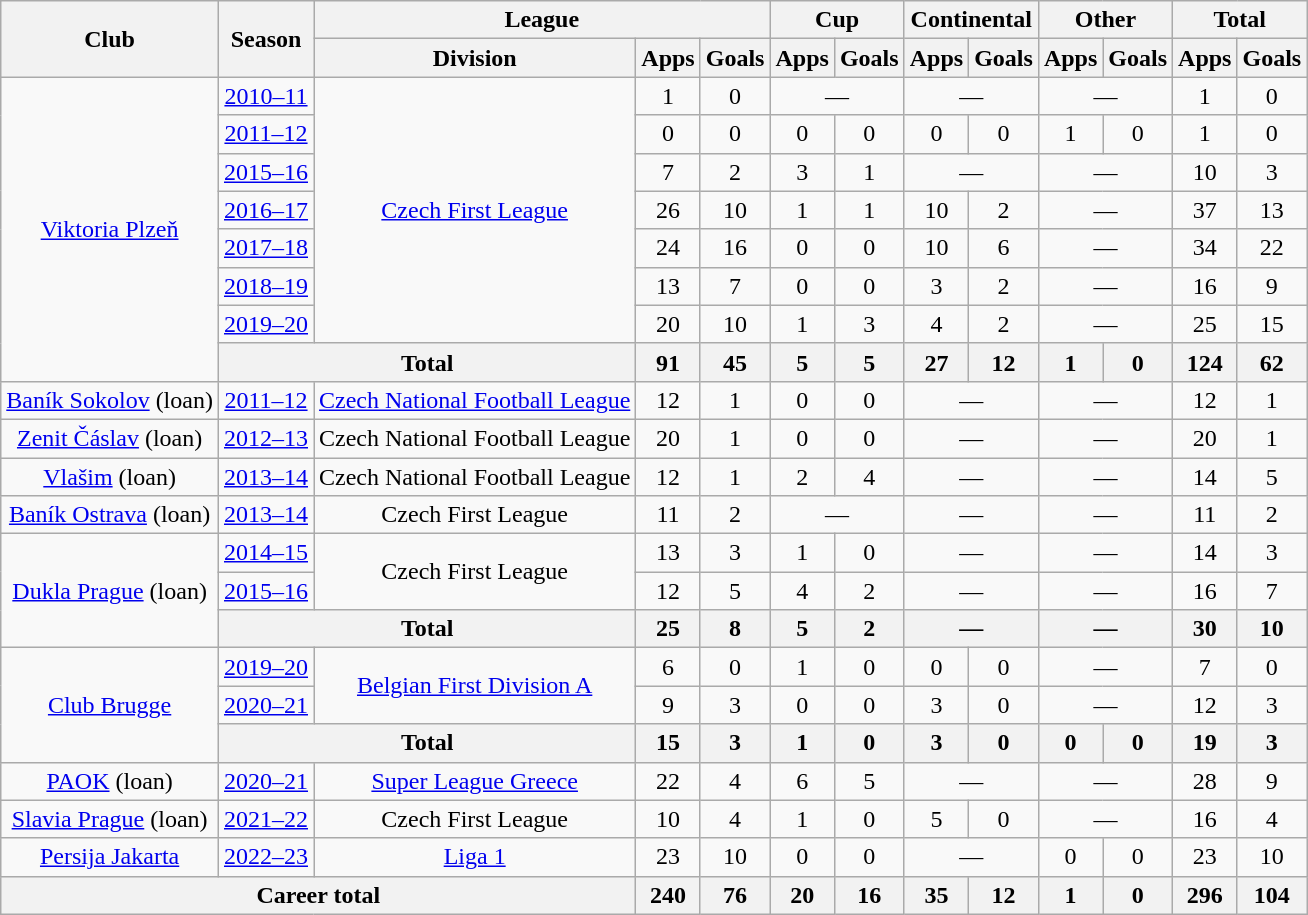<table class="wikitable" style="text-align:center">
<tr>
<th rowspan=2>Club</th>
<th rowspan=2>Season</th>
<th colspan=3>League</th>
<th colspan=2>Cup</th>
<th colspan=2>Continental</th>
<th colspan=2>Other</th>
<th colspan=2>Total</th>
</tr>
<tr>
<th>Division</th>
<th>Apps</th>
<th>Goals</th>
<th>Apps</th>
<th>Goals</th>
<th>Apps</th>
<th>Goals</th>
<th>Apps</th>
<th>Goals</th>
<th>Apps</th>
<th>Goals</th>
</tr>
<tr>
<td rowspan="8"><a href='#'>Viktoria Plzeň</a></td>
<td><a href='#'>2010–11</a></td>
<td rowspan="7"><a href='#'>Czech First League</a></td>
<td>1</td>
<td>0</td>
<td colspan="2">—</td>
<td colspan="2">—</td>
<td colspan="2">—</td>
<td>1</td>
<td>0</td>
</tr>
<tr>
<td><a href='#'>2011–12</a></td>
<td>0</td>
<td>0</td>
<td>0</td>
<td>0</td>
<td>0</td>
<td>0</td>
<td>1</td>
<td>0</td>
<td>1</td>
<td>0</td>
</tr>
<tr>
<td><a href='#'>2015–16</a></td>
<td>7</td>
<td>2</td>
<td>3</td>
<td>1</td>
<td colspan="2">—</td>
<td colspan="2">—</td>
<td>10</td>
<td>3</td>
</tr>
<tr>
<td><a href='#'>2016–17</a></td>
<td>26</td>
<td>10</td>
<td>1</td>
<td>1</td>
<td>10</td>
<td>2</td>
<td colspan="2">—</td>
<td>37</td>
<td>13</td>
</tr>
<tr>
<td><a href='#'>2017–18</a></td>
<td>24</td>
<td>16</td>
<td>0</td>
<td>0</td>
<td>10</td>
<td>6</td>
<td colspan="2">—</td>
<td>34</td>
<td>22</td>
</tr>
<tr>
<td><a href='#'>2018–19</a></td>
<td>13</td>
<td>7</td>
<td>0</td>
<td>0</td>
<td>3</td>
<td>2</td>
<td colspan="2">—</td>
<td>16</td>
<td>9</td>
</tr>
<tr>
<td><a href='#'>2019–20</a></td>
<td>20</td>
<td>10</td>
<td>1</td>
<td>3</td>
<td>4</td>
<td>2</td>
<td colspan="2">—</td>
<td>25</td>
<td>15</td>
</tr>
<tr>
<th colspan="2">Total</th>
<th>91</th>
<th>45</th>
<th>5</th>
<th>5</th>
<th>27</th>
<th>12</th>
<th>1</th>
<th>0</th>
<th>124</th>
<th>62</th>
</tr>
<tr>
<td><a href='#'>Baník Sokolov</a> (loan)</td>
<td><a href='#'>2011–12</a></td>
<td><a href='#'>Czech National Football League</a></td>
<td>12</td>
<td>1</td>
<td>0</td>
<td>0</td>
<td colspan="2">—</td>
<td colspan="2">—</td>
<td>12</td>
<td>1</td>
</tr>
<tr>
<td><a href='#'>Zenit Čáslav</a> (loan)</td>
<td><a href='#'>2012–13</a></td>
<td>Czech National Football League</td>
<td>20</td>
<td>1</td>
<td>0</td>
<td>0</td>
<td colspan="2">—</td>
<td colspan="2">—</td>
<td>20</td>
<td>1</td>
</tr>
<tr>
<td><a href='#'>Vlašim</a> (loan)</td>
<td><a href='#'>2013–14</a></td>
<td>Czech National Football League</td>
<td>12</td>
<td>1</td>
<td>2</td>
<td>4</td>
<td colspan="2">—</td>
<td colspan="2">—</td>
<td>14</td>
<td>5</td>
</tr>
<tr>
<td><a href='#'>Baník Ostrava</a> (loan)</td>
<td><a href='#'>2013–14</a></td>
<td>Czech First League</td>
<td>11</td>
<td>2</td>
<td colspan="2">—</td>
<td colspan="2">—</td>
<td colspan="2">—</td>
<td>11</td>
<td>2</td>
</tr>
<tr>
<td rowspan="3"><a href='#'>Dukla Prague</a> (loan)</td>
<td><a href='#'>2014–15</a></td>
<td rowspan="2">Czech First League</td>
<td>13</td>
<td>3</td>
<td>1</td>
<td>0</td>
<td colspan="2">—</td>
<td colspan="2">—</td>
<td>14</td>
<td>3</td>
</tr>
<tr>
<td><a href='#'>2015–16</a></td>
<td>12</td>
<td>5</td>
<td>4</td>
<td>2</td>
<td colspan="2">—</td>
<td colspan="2">—</td>
<td>16</td>
<td>7</td>
</tr>
<tr>
<th colspan="2">Total</th>
<th>25</th>
<th>8</th>
<th>5</th>
<th>2</th>
<th colspan="2">—</th>
<th colspan="2">—</th>
<th>30</th>
<th>10</th>
</tr>
<tr>
<td rowspan="3"><a href='#'>Club Brugge</a></td>
<td><a href='#'>2019–20</a></td>
<td rowspan="2"><a href='#'>Belgian First Division A</a></td>
<td>6</td>
<td>0</td>
<td>1</td>
<td>0</td>
<td>0</td>
<td>0</td>
<td colspan="2">—</td>
<td>7</td>
<td>0</td>
</tr>
<tr>
<td><a href='#'>2020–21</a></td>
<td>9</td>
<td>3</td>
<td>0</td>
<td>0</td>
<td>3</td>
<td>0</td>
<td colspan="2">—</td>
<td>12</td>
<td>3</td>
</tr>
<tr>
<th colspan="2">Total</th>
<th>15</th>
<th>3</th>
<th>1</th>
<th>0</th>
<th>3</th>
<th>0</th>
<th>0</th>
<th>0</th>
<th>19</th>
<th>3</th>
</tr>
<tr>
<td><a href='#'>PAOK</a> (loan)</td>
<td><a href='#'>2020–21</a></td>
<td><a href='#'>Super League Greece</a></td>
<td>22</td>
<td>4</td>
<td>6</td>
<td>5</td>
<td colspan="2">—</td>
<td colspan="2">—</td>
<td>28</td>
<td>9</td>
</tr>
<tr>
<td><a href='#'>Slavia Prague</a> (loan)</td>
<td><a href='#'>2021–22</a></td>
<td>Czech First League</td>
<td>10</td>
<td>4</td>
<td>1</td>
<td>0</td>
<td>5</td>
<td>0</td>
<td colspan="2">—</td>
<td>16</td>
<td>4</td>
</tr>
<tr>
<td><a href='#'>Persija Jakarta</a></td>
<td><a href='#'>2022–23</a></td>
<td><a href='#'>Liga 1</a></td>
<td>23</td>
<td>10</td>
<td>0</td>
<td>0</td>
<td colspan="2">—</td>
<td>0</td>
<td>0</td>
<td>23</td>
<td>10</td>
</tr>
<tr>
<th colspan="3">Career total</th>
<th>240</th>
<th>76</th>
<th>20</th>
<th>16</th>
<th>35</th>
<th>12</th>
<th>1</th>
<th>0</th>
<th>296</th>
<th>104</th>
</tr>
</table>
